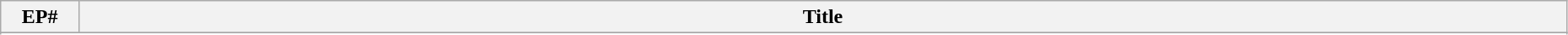<table class="wikitable plainrowheaders" style="width: 98%;">
<tr>
<th width="5%">EP#</th>
<th width="95%">Title</th>
</tr>
<tr>
</tr>
<tr>
</tr>
<tr>
</tr>
<tr>
</tr>
<tr>
</tr>
<tr>
</tr>
<tr>
</tr>
<tr>
</tr>
<tr>
</tr>
<tr>
</tr>
</table>
